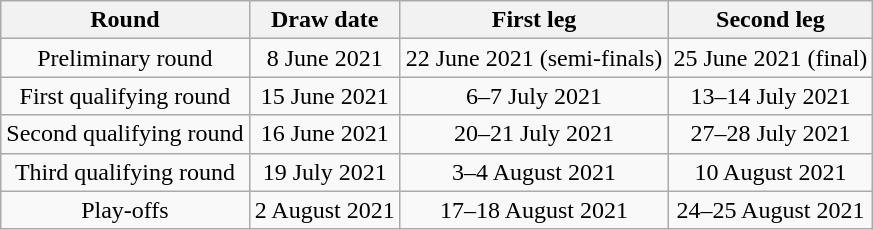<table class="wikitable" style="text-align:center">
<tr>
<th>Round</th>
<th>Draw date</th>
<th>First leg</th>
<th>Second leg</th>
</tr>
<tr>
<td>Preliminary round</td>
<td>8 June 2021</td>
<td>22 June 2021 (semi-finals)</td>
<td>25 June 2021 (final)</td>
</tr>
<tr>
<td>First qualifying round</td>
<td>15 June 2021</td>
<td>6–7 July 2021</td>
<td>13–14 July 2021</td>
</tr>
<tr>
<td>Second qualifying round</td>
<td>16 June 2021</td>
<td>20–21 July 2021</td>
<td>27–28 July 2021</td>
</tr>
<tr>
<td>Third qualifying round</td>
<td>19 July 2021</td>
<td>3–4 August 2021</td>
<td>10 August 2021</td>
</tr>
<tr>
<td>Play-offs</td>
<td>2 August 2021</td>
<td>17–18 August 2021</td>
<td>24–25 August 2021</td>
</tr>
</table>
